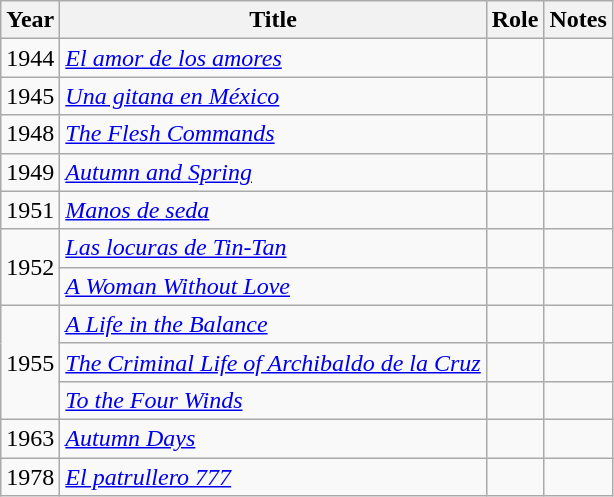<table class="wikitable sortable">
<tr>
<th>Year</th>
<th>Title</th>
<th>Role</th>
<th class="unsortable">Notes</th>
</tr>
<tr>
<td>1944</td>
<td><em><a href='#'>El amor de los amores</a></em></td>
<td></td>
<td></td>
</tr>
<tr>
<td>1945</td>
<td><em><a href='#'>Una gitana en México</a></em></td>
<td></td>
<td></td>
</tr>
<tr>
<td>1948</td>
<td><em><a href='#'>The Flesh Commands</a></em></td>
<td></td>
<td></td>
</tr>
<tr>
<td>1949</td>
<td><em><a href='#'>Autumn and Spring</a></em></td>
<td></td>
<td></td>
</tr>
<tr>
<td>1951</td>
<td><em><a href='#'>Manos de seda</a></em></td>
<td></td>
<td></td>
</tr>
<tr>
<td rowspan=2>1952</td>
<td><em><a href='#'>Las locuras de Tin-Tan</a></em></td>
<td></td>
<td></td>
</tr>
<tr>
<td><em><a href='#'>A Woman Without Love</a></em></td>
<td></td>
<td></td>
</tr>
<tr>
<td rowspan=3>1955</td>
<td><em><a href='#'>A Life in the Balance</a></em></td>
<td></td>
<td></td>
</tr>
<tr>
<td><em><a href='#'>The Criminal Life of Archibaldo de la Cruz</a></em></td>
<td></td>
<td></td>
</tr>
<tr>
<td><em><a href='#'>To the Four Winds</a></em></td>
<td></td>
<td></td>
</tr>
<tr>
<td>1963</td>
<td><em><a href='#'>Autumn Days</a></em></td>
<td></td>
<td></td>
</tr>
<tr>
<td>1978</td>
<td><em><a href='#'>El patrullero 777</a></em></td>
<td></td>
<td></td>
</tr>
</table>
